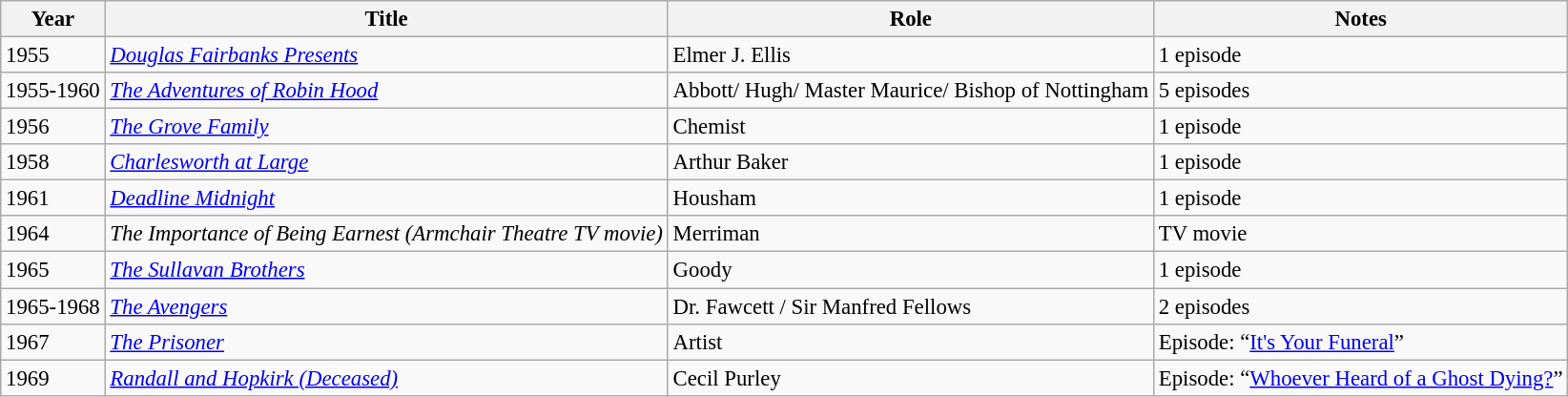<table class="wikitable" style="font-size: 95%;">
<tr>
<th>Year</th>
<th>Title</th>
<th>Role</th>
<th>Notes</th>
</tr>
<tr>
<td>1955</td>
<td><em><a href='#'>Douglas Fairbanks Presents</a></em></td>
<td>Elmer J. Ellis</td>
<td>1 episode</td>
</tr>
<tr>
<td>1955-1960</td>
<td><em><a href='#'>The Adventures of Robin Hood</a></em></td>
<td>Abbott/ Hugh/ Master Maurice/ Bishop of Nottingham</td>
<td>5 episodes</td>
</tr>
<tr>
<td>1956</td>
<td><em><a href='#'>The Grove Family</a></em></td>
<td>Chemist</td>
<td>1 episode</td>
</tr>
<tr>
<td>1958</td>
<td><em><a href='#'>Charlesworth at Large</a></em></td>
<td>Arthur Baker</td>
<td>1 episode</td>
</tr>
<tr>
<td>1961</td>
<td><em><a href='#'>Deadline Midnight</a></em></td>
<td>Housham</td>
<td>1 episode</td>
</tr>
<tr>
<td>1964</td>
<td><em>The Importance of Being Earnest (Armchair Theatre TV movie)</em></td>
<td>Merriman</td>
<td>TV movie</td>
</tr>
<tr>
<td>1965</td>
<td><em><a href='#'>The Sullavan Brothers</a></em></td>
<td>Goody</td>
<td>1 episode</td>
</tr>
<tr>
<td>1965-1968</td>
<td><em><a href='#'>The Avengers</a></em></td>
<td>Dr. Fawcett / Sir Manfred Fellows</td>
<td>2 episodes</td>
</tr>
<tr>
<td>1967</td>
<td><em><a href='#'>The Prisoner</a></em></td>
<td>Artist</td>
<td>Episode: “<a href='#'>It's Your Funeral</a>”</td>
</tr>
<tr>
<td>1969</td>
<td><em><a href='#'>Randall and Hopkirk (Deceased)</a></em></td>
<td>Cecil Purley</td>
<td>Episode: “<a href='#'>Whoever Heard of a Ghost Dying?</a>”</td>
</tr>
</table>
